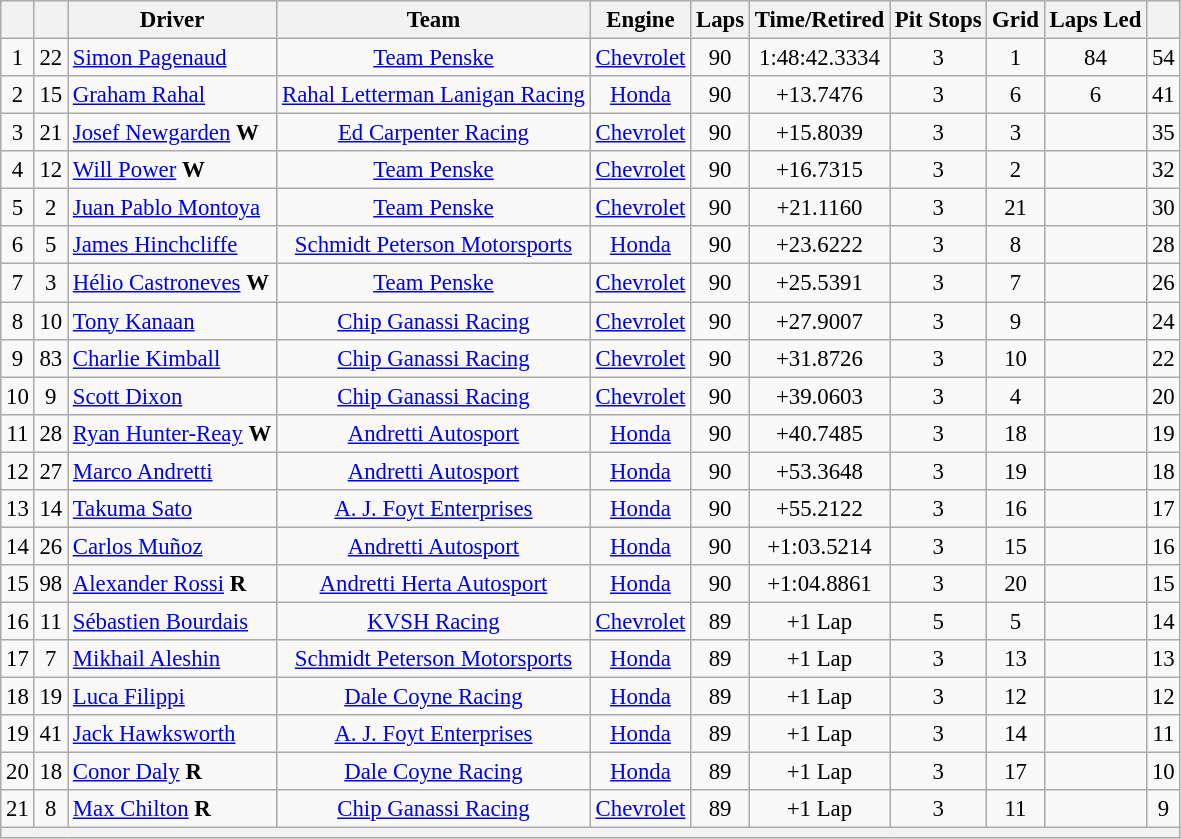<table class="wikitable" style="text-align:center; font-size: 95%;">
<tr>
<th></th>
<th></th>
<th>Driver</th>
<th>Team</th>
<th>Engine</th>
<th>Laps</th>
<th>Time/Retired</th>
<th>Pit Stops</th>
<th>Grid</th>
<th>Laps Led</th>
<th></th>
</tr>
<tr>
<td>1</td>
<td>22</td>
<td align="left"> <a href='#'>Simon Pagenaud</a></td>
<td><a href='#'>Team Penske</a></td>
<td><a href='#'>Chevrolet</a></td>
<td>90</td>
<td>1:48:42.3334</td>
<td>3</td>
<td>1</td>
<td>84</td>
<td>54</td>
</tr>
<tr>
<td>2</td>
<td>15</td>
<td align="left"> <a href='#'>Graham Rahal</a></td>
<td><a href='#'>Rahal Letterman Lanigan Racing</a></td>
<td><a href='#'>Honda</a></td>
<td>90</td>
<td>+13.7476</td>
<td>3</td>
<td>6</td>
<td>6</td>
<td>41</td>
</tr>
<tr>
<td>3</td>
<td>21</td>
<td align="left"> <a href='#'>Josef Newgarden</a> <strong><span>W</span></strong></td>
<td><a href='#'>Ed Carpenter Racing</a></td>
<td><a href='#'>Chevrolet</a></td>
<td>90</td>
<td>+15.8039</td>
<td>3</td>
<td>3</td>
<td></td>
<td>35</td>
</tr>
<tr>
<td>4</td>
<td>12</td>
<td align="left"> <a href='#'>Will Power</a> <strong><span>W</span></strong></td>
<td><a href='#'>Team Penske</a></td>
<td><a href='#'>Chevrolet</a></td>
<td>90</td>
<td>+16.7315</td>
<td>3</td>
<td>2</td>
<td></td>
<td>32</td>
</tr>
<tr>
<td>5</td>
<td>2</td>
<td align="left"> <a href='#'>Juan Pablo Montoya</a></td>
<td><a href='#'>Team Penske</a></td>
<td><a href='#'>Chevrolet</a></td>
<td>90</td>
<td>+21.1160</td>
<td>3</td>
<td>21</td>
<td></td>
<td>30</td>
</tr>
<tr>
<td>6</td>
<td>5</td>
<td align="left"> <a href='#'>James Hinchcliffe</a></td>
<td><a href='#'>Schmidt Peterson Motorsports</a></td>
<td><a href='#'>Honda</a></td>
<td>90</td>
<td>+23.6222</td>
<td>3</td>
<td>8</td>
<td></td>
<td>28</td>
</tr>
<tr>
<td>7</td>
<td>3</td>
<td align="left"> <a href='#'>Hélio Castroneves</a> <strong><span>W</span></strong></td>
<td><a href='#'>Team Penske</a></td>
<td><a href='#'>Chevrolet</a></td>
<td>90</td>
<td>+25.5391</td>
<td>3</td>
<td>7</td>
<td></td>
<td>26</td>
</tr>
<tr>
<td>8</td>
<td>10</td>
<td align="left"> <a href='#'>Tony Kanaan</a></td>
<td><a href='#'>Chip Ganassi Racing</a></td>
<td><a href='#'>Chevrolet</a></td>
<td>90</td>
<td>+27.9007</td>
<td>3</td>
<td>9</td>
<td></td>
<td>24</td>
</tr>
<tr>
<td>9</td>
<td>83</td>
<td align="left"> <a href='#'>Charlie Kimball</a></td>
<td><a href='#'>Chip Ganassi Racing</a></td>
<td><a href='#'>Chevrolet</a></td>
<td>90</td>
<td>+31.8726</td>
<td>3</td>
<td>10</td>
<td></td>
<td>22</td>
</tr>
<tr>
<td>10</td>
<td>9</td>
<td align="left"> <a href='#'>Scott Dixon</a></td>
<td><a href='#'>Chip Ganassi Racing</a></td>
<td><a href='#'>Chevrolet</a></td>
<td>90</td>
<td>+39.0603</td>
<td>3</td>
<td>4</td>
<td></td>
<td>20</td>
</tr>
<tr>
<td>11</td>
<td>28</td>
<td align="left"> <a href='#'>Ryan Hunter-Reay</a> <strong><span>W</span></strong></td>
<td><a href='#'>Andretti Autosport</a></td>
<td><a href='#'>Honda</a></td>
<td>90</td>
<td>+40.7485</td>
<td>3</td>
<td>18</td>
<td></td>
<td>19</td>
</tr>
<tr>
<td>12</td>
<td>27</td>
<td align="left"> <a href='#'>Marco Andretti</a></td>
<td><a href='#'>Andretti Autosport</a></td>
<td><a href='#'>Honda</a></td>
<td>90</td>
<td>+53.3648</td>
<td>3</td>
<td>19</td>
<td></td>
<td>18</td>
</tr>
<tr>
<td>13</td>
<td>14</td>
<td align="left"> <a href='#'>Takuma Sato</a></td>
<td><a href='#'>A. J. Foyt Enterprises</a></td>
<td><a href='#'>Honda</a></td>
<td>90</td>
<td>+55.2122</td>
<td>3</td>
<td>16</td>
<td></td>
<td>17</td>
</tr>
<tr>
<td>14</td>
<td>26</td>
<td align="left"> <a href='#'>Carlos Muñoz</a></td>
<td><a href='#'>Andretti Autosport</a></td>
<td><a href='#'>Honda</a></td>
<td>90</td>
<td>+1:03.5214</td>
<td>3</td>
<td>15</td>
<td></td>
<td>16</td>
</tr>
<tr>
<td>15</td>
<td>98</td>
<td align="left"> <a href='#'>Alexander Rossi</a> <strong><span>R</span></strong></td>
<td><a href='#'>Andretti Herta Autosport</a></td>
<td><a href='#'>Honda</a></td>
<td>90</td>
<td>+1:04.8861</td>
<td>3</td>
<td>20</td>
<td></td>
<td>15</td>
</tr>
<tr>
<td>16</td>
<td>11</td>
<td align="left"> <a href='#'>Sébastien Bourdais</a></td>
<td><a href='#'>KVSH Racing</a></td>
<td><a href='#'>Chevrolet</a></td>
<td>89</td>
<td>+1 Lap</td>
<td>5</td>
<td>5</td>
<td></td>
<td>14</td>
</tr>
<tr>
<td>17</td>
<td>7</td>
<td align="left"> <a href='#'>Mikhail Aleshin</a></td>
<td><a href='#'>Schmidt Peterson Motorsports</a></td>
<td><a href='#'>Honda</a></td>
<td>89</td>
<td>+1 Lap</td>
<td>3</td>
<td>13</td>
<td></td>
<td>13</td>
</tr>
<tr>
<td>18</td>
<td>19</td>
<td align="left"> <a href='#'>Luca Filippi</a></td>
<td><a href='#'>Dale Coyne Racing</a></td>
<td><a href='#'>Honda</a></td>
<td>89</td>
<td>+1 Lap</td>
<td>3</td>
<td>12</td>
<td></td>
<td>12</td>
</tr>
<tr>
<td>19</td>
<td>41</td>
<td align="left"> <a href='#'>Jack Hawksworth</a></td>
<td><a href='#'>A. J. Foyt Enterprises</a></td>
<td><a href='#'>Honda</a></td>
<td>89</td>
<td>+1 Lap</td>
<td>3</td>
<td>14</td>
<td></td>
<td>11</td>
</tr>
<tr>
<td>20</td>
<td>18</td>
<td align="left"> <a href='#'>Conor Daly</a> <strong><span>R</span></strong></td>
<td><a href='#'>Dale Coyne Racing</a></td>
<td><a href='#'>Honda</a></td>
<td>89</td>
<td>+1 Lap</td>
<td>3</td>
<td>17</td>
<td></td>
<td>10</td>
</tr>
<tr>
<td>21</td>
<td>8</td>
<td align="left"> <a href='#'>Max Chilton</a> <strong><span>R</span></strong></td>
<td><a href='#'>Chip Ganassi Racing</a></td>
<td><a href='#'>Chevrolet</a></td>
<td>89</td>
<td>+1 Lap</td>
<td>3</td>
<td>11</td>
<td></td>
<td>9</td>
</tr>
<tr>
<th colspan=11></th>
</tr>
</table>
